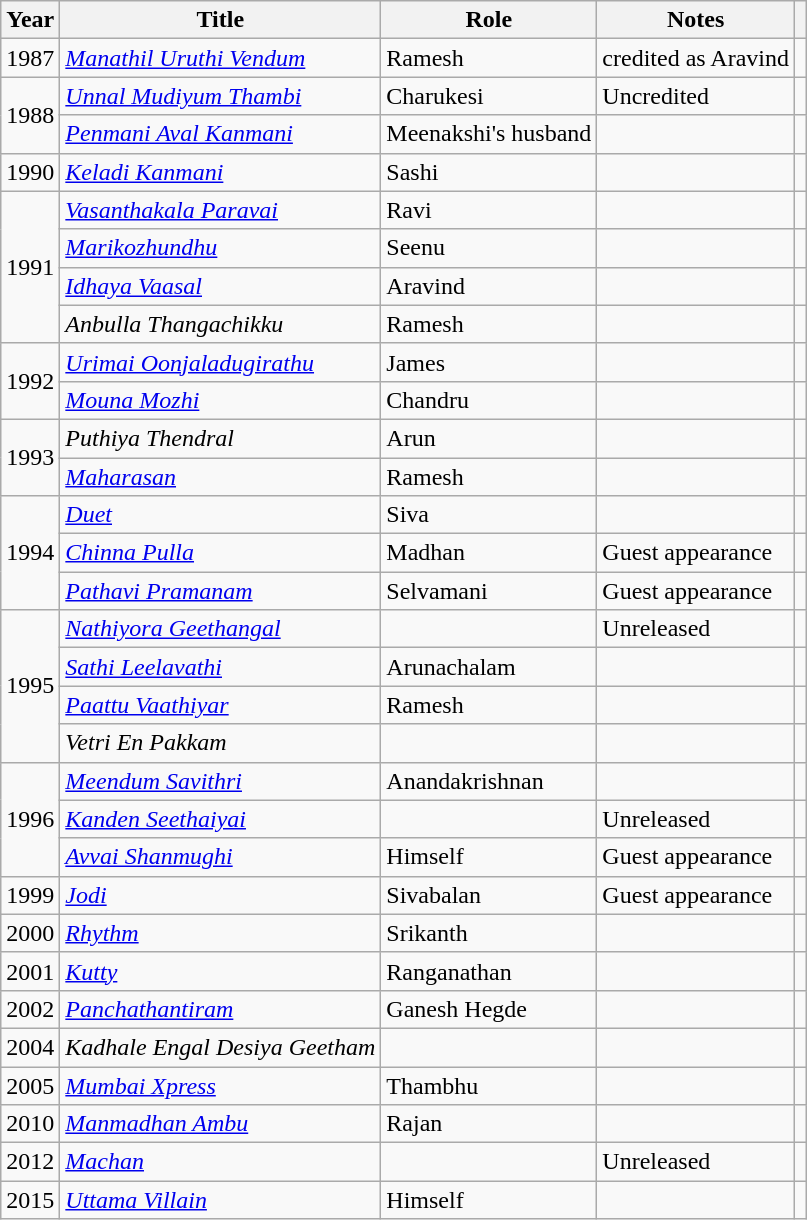<table class="wikitable sortable">
<tr>
<th scope="col">Year</th>
<th scope="col">Title</th>
<th scope="col">Role</th>
<th scope="col" class="unsortable">Notes</th>
<th scope="col" class="unsortable"></th>
</tr>
<tr>
<td>1987</td>
<td><em><a href='#'>Manathil Uruthi Vendum</a></em></td>
<td>Ramesh</td>
<td>credited as Aravind</td>
<td></td>
</tr>
<tr>
<td rowspan="2">1988</td>
<td><em><a href='#'>Unnal Mudiyum Thambi</a></em></td>
<td>Charukesi</td>
<td>Uncredited</td>
<td></td>
</tr>
<tr>
<td><em><a href='#'>Penmani Aval Kanmani</a></em></td>
<td>Meenakshi's husband</td>
<td></td>
<td></td>
</tr>
<tr>
<td>1990</td>
<td><em><a href='#'>Keladi Kanmani</a></em></td>
<td>Sashi</td>
<td></td>
<td></td>
</tr>
<tr>
<td rowspan="4">1991</td>
<td><em><a href='#'>Vasanthakala Paravai</a></em></td>
<td>Ravi</td>
<td></td>
<td></td>
</tr>
<tr>
<td><em><a href='#'>Marikozhundhu</a></em></td>
<td>Seenu</td>
<td></td>
<td></td>
</tr>
<tr>
<td><em><a href='#'>Idhaya Vaasal</a></em></td>
<td>Aravind</td>
<td></td>
<td></td>
</tr>
<tr>
<td><em>Anbulla Thangachikku</em></td>
<td>Ramesh</td>
<td></td>
<td></td>
</tr>
<tr>
<td rowspan="2">1992</td>
<td><em><a href='#'>Urimai Oonjaladugirathu</a></em></td>
<td>James</td>
<td></td>
<td></td>
</tr>
<tr>
<td><em><a href='#'>Mouna Mozhi</a></em></td>
<td>Chandru</td>
<td></td>
<td></td>
</tr>
<tr>
<td rowspan="2">1993</td>
<td><em>Puthiya Thendral</em></td>
<td>Arun</td>
<td></td>
<td></td>
</tr>
<tr>
<td><em><a href='#'>Maharasan</a></em></td>
<td>Ramesh</td>
<td></td>
<td></td>
</tr>
<tr>
<td rowspan="3">1994</td>
<td><em><a href='#'>Duet</a></em></td>
<td>Siva</td>
<td></td>
<td></td>
</tr>
<tr>
<td><em><a href='#'>Chinna Pulla</a></em></td>
<td>Madhan</td>
<td>Guest appearance</td>
<td></td>
</tr>
<tr>
<td><em><a href='#'>Pathavi Pramanam</a></em></td>
<td>Selvamani</td>
<td>Guest appearance</td>
<td></td>
</tr>
<tr>
<td rowspan="4">1995</td>
<td><em><a href='#'>Nathiyora Geethangal</a></em></td>
<td></td>
<td>Unreleased</td>
<td></td>
</tr>
<tr>
<td><em><a href='#'>Sathi Leelavathi</a></em></td>
<td>Arunachalam</td>
<td></td>
<td></td>
</tr>
<tr>
<td><em><a href='#'>Paattu Vaathiyar</a></em></td>
<td>Ramesh</td>
<td></td>
<td></td>
</tr>
<tr>
<td><em>Vetri En Pakkam</em></td>
<td></td>
<td></td>
<td></td>
</tr>
<tr>
<td rowspan="3">1996</td>
<td><em><a href='#'>Meendum Savithri</a></em></td>
<td>Anandakrishnan</td>
<td></td>
<td></td>
</tr>
<tr>
<td><em><a href='#'>Kanden Seethaiyai</a></em></td>
<td></td>
<td>Unreleased</td>
<td></td>
</tr>
<tr>
<td><em><a href='#'>Avvai Shanmughi</a></em></td>
<td>Himself</td>
<td>Guest appearance</td>
<td></td>
</tr>
<tr>
<td>1999</td>
<td><em><a href='#'>Jodi</a></em></td>
<td>Sivabalan</td>
<td>Guest appearance</td>
<td></td>
</tr>
<tr>
<td>2000</td>
<td><em><a href='#'>Rhythm</a></em></td>
<td>Srikanth</td>
<td></td>
<td></td>
</tr>
<tr>
<td>2001</td>
<td><em><a href='#'>Kutty</a></em></td>
<td>Ranganathan</td>
<td></td>
<td></td>
</tr>
<tr>
<td>2002</td>
<td><em><a href='#'>Panchathantiram</a></em></td>
<td>Ganesh Hegde</td>
<td></td>
<td></td>
</tr>
<tr>
<td>2004</td>
<td><em>Kadhale Engal Desiya Geetham</em></td>
<td></td>
<td></td>
<td></td>
</tr>
<tr>
<td>2005</td>
<td><em><a href='#'>Mumbai Xpress</a></em></td>
<td>Thambhu</td>
<td></td>
<td></td>
</tr>
<tr>
<td>2010</td>
<td><em><a href='#'>Manmadhan Ambu</a></em></td>
<td>Rajan</td>
<td></td>
<td></td>
</tr>
<tr>
<td>2012</td>
<td><em><a href='#'>Machan</a></em></td>
<td></td>
<td>Unreleased</td>
<td></td>
</tr>
<tr>
<td>2015</td>
<td><em><a href='#'>Uttama Villain</a></em></td>
<td>Himself</td>
<td></td>
<td></td>
</tr>
</table>
